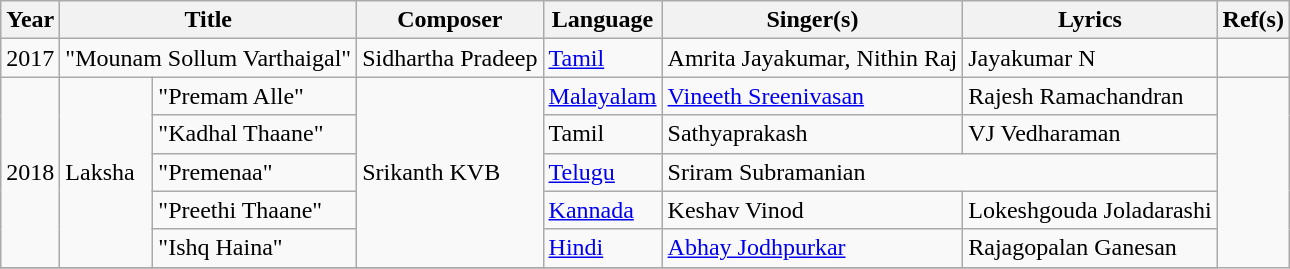<table class="wikitable sortable">
<tr>
<th>Year</th>
<th colspan="2">Title</th>
<th>Composer</th>
<th>Language</th>
<th>Singer(s)</th>
<th>Lyrics</th>
<th>Ref(s)</th>
</tr>
<tr>
<td>2017</td>
<td colspan="2">"Mounam Sollum Varthaigal"</td>
<td>Sidhartha Pradeep</td>
<td><a href='#'>Tamil</a></td>
<td>Amrita Jayakumar, Nithin Raj</td>
<td>Jayakumar N</td>
<td></td>
</tr>
<tr>
<td rowspan="5">2018</td>
<td rowspan="5">Laksha</td>
<td>"Premam Alle"</td>
<td rowspan="5">Srikanth KVB</td>
<td><a href='#'>Malayalam</a></td>
<td><a href='#'>Vineeth Sreenivasan</a></td>
<td>Rajesh Ramachandran</td>
</tr>
<tr>
<td>"Kadhal Thaane"</td>
<td>Tamil</td>
<td>Sathyaprakash</td>
<td>VJ Vedharaman</td>
</tr>
<tr>
<td>"Premenaa"</td>
<td><a href='#'>Telugu</a></td>
<td colspan="2">Sriram Subramanian</td>
</tr>
<tr>
<td>"Preethi Thaane"</td>
<td><a href='#'>Kannada</a></td>
<td>Keshav Vinod</td>
<td>Lokeshgouda Joladarashi</td>
</tr>
<tr>
<td>"Ishq Haina"</td>
<td><a href='#'>Hindi</a></td>
<td><a href='#'>Abhay Jodhpurkar</a></td>
<td>Rajagopalan Ganesan</td>
</tr>
<tr>
</tr>
</table>
